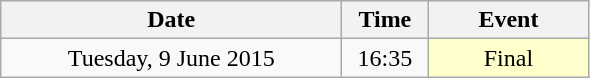<table class = "wikitable" style="text-align:center;">
<tr>
<th width=220>Date</th>
<th width=50>Time</th>
<th width=100>Event</th>
</tr>
<tr>
<td>Tuesday, 9 June 2015</td>
<td>16:35</td>
<td bgcolor=ffffcc>Final</td>
</tr>
</table>
